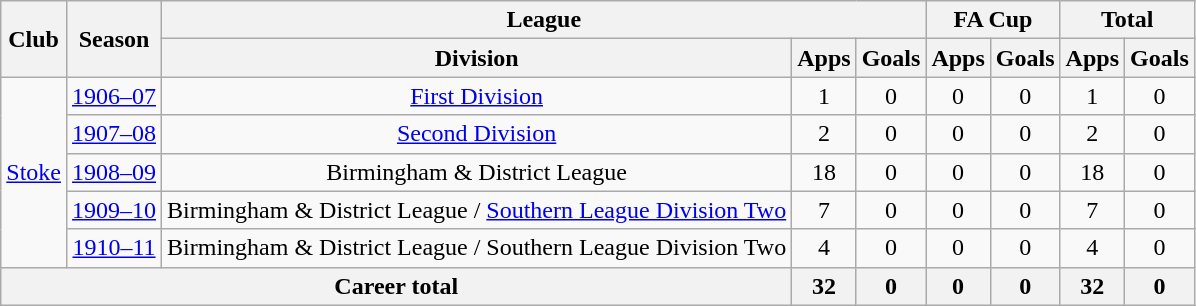<table class="wikitable" style="text-align: center;">
<tr>
<th rowspan="2">Club</th>
<th rowspan="2">Season</th>
<th colspan="3">League</th>
<th colspan="2">FA Cup</th>
<th colspan="2">Total</th>
</tr>
<tr>
<th>Division</th>
<th>Apps</th>
<th>Goals</th>
<th>Apps</th>
<th>Goals</th>
<th>Apps</th>
<th>Goals</th>
</tr>
<tr>
<td rowspan="5"><a href='#'>Stoke</a></td>
<td><a href='#'>1906–07</a></td>
<td><a href='#'>First Division</a></td>
<td>1</td>
<td>0</td>
<td>0</td>
<td>0</td>
<td>1</td>
<td>0</td>
</tr>
<tr>
<td><a href='#'>1907–08</a></td>
<td><a href='#'>Second Division</a></td>
<td>2</td>
<td>0</td>
<td>0</td>
<td>0</td>
<td>2</td>
<td>0</td>
</tr>
<tr>
<td><a href='#'>1908–09</a></td>
<td>Birmingham & District League</td>
<td>18</td>
<td>0</td>
<td>0</td>
<td>0</td>
<td>18</td>
<td>0</td>
</tr>
<tr>
<td><a href='#'>1909–10</a></td>
<td>Birmingham & District League / <a href='#'>Southern League Division Two</a></td>
<td>7</td>
<td>0</td>
<td>0</td>
<td>0</td>
<td>7</td>
<td>0</td>
</tr>
<tr>
<td><a href='#'>1910–11</a></td>
<td>Birmingham & District League / Southern League Division Two</td>
<td>4</td>
<td>0</td>
<td>0</td>
<td>0</td>
<td>4</td>
<td>0</td>
</tr>
<tr>
<th colspan="3">Career total</th>
<th>32</th>
<th>0</th>
<th>0</th>
<th>0</th>
<th>32</th>
<th>0</th>
</tr>
</table>
